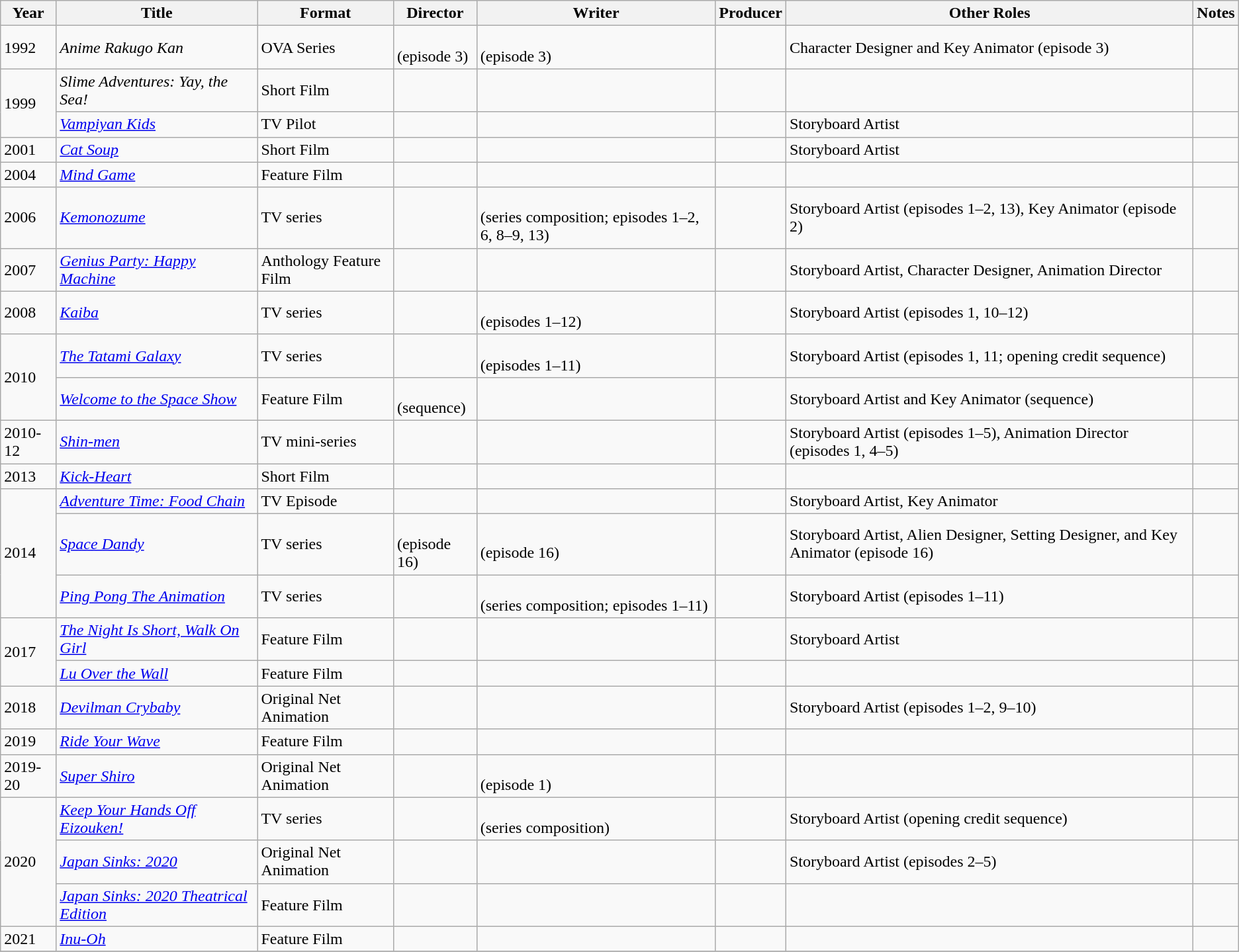<table class="wikitable sortable">
<tr>
<th>Year</th>
<th>Title</th>
<th>Format</th>
<th>Director</th>
<th>Writer</th>
<th>Producer</th>
<th>Other Roles</th>
<th>Notes</th>
</tr>
<tr>
<td rowspan=1>1992</td>
<td><em>Anime Rakugo Kan</em></td>
<td>OVA Series</td>
<td><br>(episode 3)</td>
<td><br>(episode 3)</td>
<td></td>
<td>Character Designer and Key Animator (episode 3)</td>
<td></td>
</tr>
<tr>
<td rowspan=2>1999</td>
<td><em>Slime Adventures: Yay, the Sea!</em></td>
<td>Short Film</td>
<td></td>
<td></td>
<td></td>
<td></td>
<td></td>
</tr>
<tr>
<td><em><a href='#'>Vampiyan Kids</a></em></td>
<td>TV Pilot</td>
<td></td>
<td></td>
<td></td>
<td>Storyboard Artist</td>
<td></td>
</tr>
<tr>
<td rowspan=1>2001</td>
<td><em><a href='#'>Cat Soup</a></em></td>
<td>Short Film</td>
<td></td>
<td></td>
<td></td>
<td>Storyboard Artist</td>
<td></td>
</tr>
<tr>
<td rowspan=1>2004</td>
<td><em><a href='#'>Mind Game</a></em></td>
<td>Feature Film</td>
<td></td>
<td></td>
<td></td>
<td></td>
<td></td>
</tr>
<tr>
<td rowspan=1>2006</td>
<td><em><a href='#'>Kemonozume</a></em></td>
<td>TV series</td>
<td></td>
<td><br>(series composition; episodes 1–2, 6, 8–9, 13)</td>
<td></td>
<td>Storyboard Artist (episodes 1–2, 13), Key Animator (episode 2)</td>
<td></td>
</tr>
<tr>
<td rowspan=1>2007</td>
<td><em><a href='#'>Genius Party: Happy Machine</a></em></td>
<td>Anthology Feature Film</td>
<td></td>
<td></td>
<td></td>
<td>Storyboard Artist, Character Designer, Animation Director</td>
<td></td>
</tr>
<tr>
<td rowspan=1>2008</td>
<td><em><a href='#'>Kaiba</a></em></td>
<td>TV series</td>
<td></td>
<td><br>(episodes 1–12)</td>
<td></td>
<td>Storyboard Artist (episodes 1, 10–12)</td>
<td></td>
</tr>
<tr>
<td rowspan=2>2010</td>
<td><em><a href='#'>The Tatami Galaxy</a></em></td>
<td>TV series</td>
<td></td>
<td><br>(episodes 1–11)</td>
<td></td>
<td>Storyboard Artist (episodes 1, 11; opening credit sequence)</td>
<td></td>
</tr>
<tr>
<td><em><a href='#'>Welcome to the Space Show</a></em></td>
<td>Feature Film</td>
<td><br>(sequence)</td>
<td></td>
<td></td>
<td>Storyboard Artist and Key Animator (sequence)</td>
<td></td>
</tr>
<tr>
<td rowspan=1>2010-12</td>
<td><em><a href='#'>Shin-men</a></em></td>
<td>TV mini-series</td>
<td></td>
<td></td>
<td></td>
<td>Storyboard Artist (episodes 1–5), Animation Director (episodes 1, 4–5)</td>
<td></td>
</tr>
<tr>
<td rowspan=1>2013</td>
<td><em><a href='#'>Kick-Heart</a></em></td>
<td>Short Film</td>
<td></td>
<td></td>
<td></td>
<td></td>
<td></td>
</tr>
<tr>
<td rowspan=3>2014</td>
<td><em><a href='#'>Adventure Time: Food Chain</a></em></td>
<td>TV Episode</td>
<td></td>
<td></td>
<td></td>
<td>Storyboard Artist, Key Animator</td>
<td></td>
</tr>
<tr>
<td><em><a href='#'>Space Dandy</a></em></td>
<td>TV series</td>
<td><br>(episode 16)</td>
<td><br>(episode 16)</td>
<td></td>
<td>Storyboard Artist, Alien Designer, Setting Designer, and Key Animator (episode 16)</td>
<td></td>
</tr>
<tr>
<td><em><a href='#'>Ping Pong The Animation</a></em></td>
<td>TV series</td>
<td></td>
<td><br>(series composition; episodes 1–11)</td>
<td></td>
<td>Storyboard Artist (episodes 1–11)</td>
<td></td>
</tr>
<tr>
<td rowspan=2>2017</td>
<td><em><a href='#'>The Night Is Short, Walk On Girl</a></em></td>
<td>Feature Film</td>
<td></td>
<td></td>
<td></td>
<td>Storyboard Artist</td>
<td></td>
</tr>
<tr>
<td><em><a href='#'>Lu Over the Wall</a></em></td>
<td>Feature Film</td>
<td></td>
<td></td>
<td></td>
<td></td>
<td></td>
</tr>
<tr>
<td>2018</td>
<td><em><a href='#'>Devilman Crybaby</a></em></td>
<td>Original Net Animation</td>
<td></td>
<td></td>
<td></td>
<td>Storyboard Artist (episodes 1–2, 9–10)</td>
<td></td>
</tr>
<tr>
<td>2019</td>
<td><em><a href='#'>Ride Your Wave</a></em></td>
<td>Feature Film</td>
<td></td>
<td></td>
<td></td>
<td></td>
<td></td>
</tr>
<tr>
<td>2019-20</td>
<td><em><a href='#'>Super Shiro</a></em></td>
<td>Original Net Animation</td>
<td></td>
<td><br>(episode 1)</td>
<td></td>
<td></td>
<td></td>
</tr>
<tr>
<td rowspan=3>2020</td>
<td><em><a href='#'>Keep Your Hands Off Eizouken!</a></em></td>
<td>TV series</td>
<td></td>
<td><br>(series composition)</td>
<td></td>
<td>Storyboard Artist (opening credit sequence)</td>
<td></td>
</tr>
<tr>
<td><em><a href='#'>Japan Sinks: 2020</a></em></td>
<td>Original Net Animation</td>
<td></td>
<td></td>
<td></td>
<td>Storyboard Artist (episodes 2–5)</td>
<td></td>
</tr>
<tr>
<td><em><a href='#'>Japan Sinks: 2020 Theatrical Edition</a></em></td>
<td>Feature Film</td>
<td></td>
<td></td>
<td></td>
<td></td>
<td></td>
</tr>
<tr>
<td>2021</td>
<td><em><a href='#'>Inu-Oh</a></em></td>
<td>Feature Film</td>
<td></td>
<td></td>
<td></td>
<td></td>
<td></td>
</tr>
<tr>
</tr>
</table>
